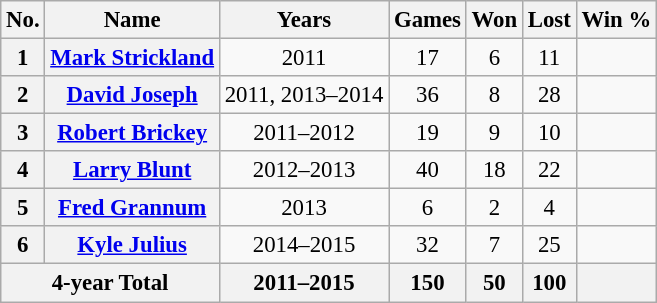<table class="wikitable" style="font-size: 95%; text-align:center;">
<tr>
<th>No.</th>
<th>Name</th>
<th>Years</th>
<th>Games</th>
<th>Won</th>
<th>Lost</th>
<th>Win %</th>
</tr>
<tr>
<th>1</th>
<th><a href='#'>Mark Strickland</a></th>
<td>2011</td>
<td>17</td>
<td>6</td>
<td>11</td>
<td></td>
</tr>
<tr>
<th>2</th>
<th><a href='#'>David Joseph</a></th>
<td>2011, 2013–2014</td>
<td>36</td>
<td>8</td>
<td>28</td>
<td></td>
</tr>
<tr>
<th>3</th>
<th><a href='#'>Robert Brickey</a></th>
<td>2011–2012</td>
<td>19</td>
<td>9</td>
<td>10</td>
<td></td>
</tr>
<tr>
<th>4</th>
<th><a href='#'>Larry Blunt</a></th>
<td>2012–2013</td>
<td>40</td>
<td>18</td>
<td>22</td>
<td></td>
</tr>
<tr>
<th>5</th>
<th><a href='#'>Fred Grannum</a></th>
<td>2013</td>
<td>6</td>
<td>2</td>
<td>4</td>
<td></td>
</tr>
<tr>
<th>6</th>
<th><a href='#'>Kyle Julius</a></th>
<td>2014–2015</td>
<td>32</td>
<td>7</td>
<td>25</td>
<td></td>
</tr>
<tr>
<th colspan="2">4-year Total</th>
<th>2011–2015</th>
<th>150</th>
<th>50</th>
<th>100</th>
<th></th>
</tr>
</table>
